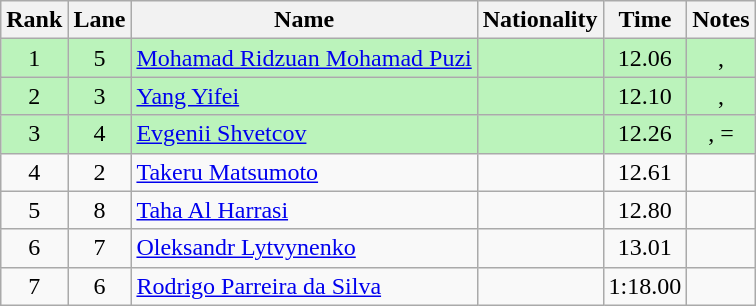<table class="wikitable sortable" style="text-align:center">
<tr>
<th>Rank</th>
<th>Lane</th>
<th>Name</th>
<th>Nationality</th>
<th>Time</th>
<th>Notes</th>
</tr>
<tr bgcolor=bbf3bb>
<td>1</td>
<td>5</td>
<td align="left"><a href='#'>Mohamad Ridzuan Mohamad Puzi</a></td>
<td align="left"></td>
<td>12.06</td>
<td>, </td>
</tr>
<tr bgcolor=bbf3bb>
<td>2</td>
<td>3</td>
<td align="left"><a href='#'>Yang Yifei</a></td>
<td align="left"></td>
<td>12.10</td>
<td>, </td>
</tr>
<tr bgcolor=bbf3bb>
<td>3</td>
<td>4</td>
<td align="left"><a href='#'>Evgenii Shvetcov</a></td>
<td align="left"></td>
<td>12.26</td>
<td>, =</td>
</tr>
<tr>
<td>4</td>
<td>2</td>
<td align="left"><a href='#'>Takeru Matsumoto</a></td>
<td align="left"></td>
<td>12.61</td>
<td></td>
</tr>
<tr>
<td>5</td>
<td>8</td>
<td align="left"><a href='#'>Taha Al Harrasi</a></td>
<td align="left"></td>
<td>12.80</td>
<td></td>
</tr>
<tr>
<td>6</td>
<td>7</td>
<td align="left"><a href='#'>Oleksandr Lytvynenko</a></td>
<td align="left"></td>
<td>13.01</td>
<td></td>
</tr>
<tr>
<td>7</td>
<td>6</td>
<td align="left"><a href='#'>Rodrigo Parreira da Silva</a></td>
<td align="left"></td>
<td>1:18.00</td>
<td></td>
</tr>
</table>
